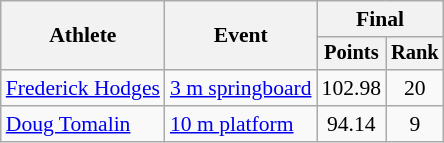<table class="wikitable" style="font-size:90%;">
<tr>
<th rowspan=2>Athlete</th>
<th rowspan=2>Event</th>
<th colspan=2>Final</th>
</tr>
<tr style="font-size:95%">
<th>Points</th>
<th>Rank</th>
</tr>
<tr align=center>
<td align=left><a href='#'>Frederick Hodges</a></td>
<td align=left><a href='#'>3 m springboard</a></td>
<td>102.98</td>
<td>20</td>
</tr>
<tr align=center>
<td align=left><a href='#'>Doug Tomalin</a></td>
<td align=left><a href='#'>10 m platform</a></td>
<td>94.14</td>
<td>9</td>
</tr>
</table>
